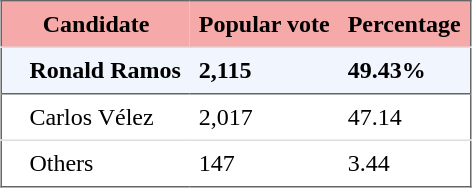<table style="border: 1px solid #666666; border-collapse: collapse" align="center" cellpadding="6">
<tr style="background-color: #F5A9A9">
<th colspan="2">Candidate</th>
<th>Popular vote</th>
<th>Percentage</th>
</tr>
<tr style="background-color: #F0F5FE">
<td style="border-top: 1px solid #DDDDDD"></td>
<td style="border-top: 1px solid #DDDDDD"><strong>Ronald Ramos</strong></td>
<td style="border-top: 1px solid #DDDDDD"><strong>2,115</strong></td>
<td style="border-top: 1px solid #DDDDDD"><strong>49.43%</strong></td>
</tr>
<tr>
<td style="border-top: 1px solid #666666"></td>
<td style="border-top: 1px solid #666666">Carlos Vélez</td>
<td style="border-top: 1px solid #666666">2,017</td>
<td style="border-top: 1px solid #666666">47.14</td>
</tr>
<tr>
<td style="border-top: 1px solid #DDDDDD"></td>
<td style="border-top: 1px solid #DDDDDD">Others</td>
<td style="border-top: 1px solid #DDDDDD">147</td>
<td style="border-top: 1px solid #DDDDDD">3.44</td>
</tr>
</table>
